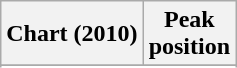<table class="wikitable sortable plainrowheaders" style="text-align:center">
<tr>
<th>Chart (2010)</th>
<th>Peak<br>position</th>
</tr>
<tr>
</tr>
<tr>
</tr>
<tr>
</tr>
<tr>
</tr>
<tr>
</tr>
</table>
